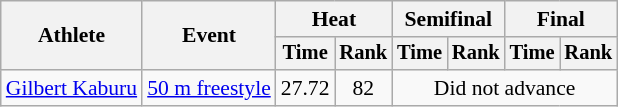<table class=wikitable style="font-size:90%">
<tr>
<th rowspan="2">Athlete</th>
<th rowspan="2">Event</th>
<th colspan="2">Heat</th>
<th colspan="2">Semifinal</th>
<th colspan="2">Final</th>
</tr>
<tr style="font-size:95%">
<th>Time</th>
<th>Rank</th>
<th>Time</th>
<th>Rank</th>
<th>Time</th>
<th>Rank</th>
</tr>
<tr align=center>
<td align=left><a href='#'>Gilbert Kaburu</a></td>
<td align=left><a href='#'>50 m freestyle</a></td>
<td>27.72</td>
<td>82</td>
<td colspan=4>Did not advance</td>
</tr>
</table>
